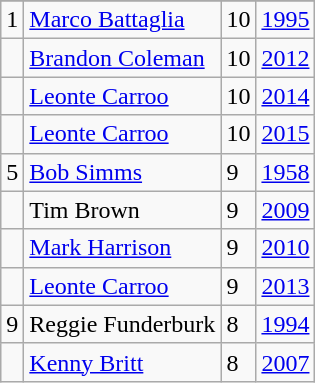<table class="wikitable">
<tr>
</tr>
<tr>
<td>1</td>
<td><a href='#'>Marco Battaglia</a></td>
<td>10</td>
<td><a href='#'>1995</a></td>
</tr>
<tr>
<td></td>
<td><a href='#'>Brandon Coleman</a></td>
<td>10</td>
<td><a href='#'>2012</a></td>
</tr>
<tr>
<td></td>
<td><a href='#'>Leonte Carroo</a></td>
<td>10</td>
<td><a href='#'>2014</a></td>
</tr>
<tr>
<td></td>
<td><a href='#'>Leonte Carroo</a></td>
<td>10</td>
<td><a href='#'>2015</a></td>
</tr>
<tr>
<td>5</td>
<td><a href='#'>Bob Simms</a></td>
<td>9</td>
<td><a href='#'>1958</a></td>
</tr>
<tr>
<td></td>
<td>Tim Brown</td>
<td>9</td>
<td><a href='#'>2009</a></td>
</tr>
<tr>
<td></td>
<td><a href='#'>Mark Harrison</a></td>
<td>9</td>
<td><a href='#'>2010</a></td>
</tr>
<tr>
<td></td>
<td><a href='#'>Leonte Carroo</a></td>
<td>9</td>
<td><a href='#'>2013</a></td>
</tr>
<tr>
<td>9</td>
<td>Reggie Funderburk</td>
<td>8</td>
<td><a href='#'>1994</a></td>
</tr>
<tr>
<td></td>
<td><a href='#'>Kenny Britt</a></td>
<td>8</td>
<td><a href='#'>2007</a></td>
</tr>
</table>
